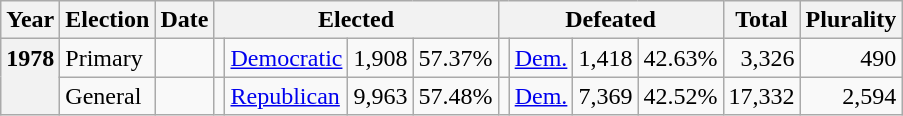<table class=wikitable>
<tr>
<th>Year</th>
<th>Election</th>
<th>Date</th>
<th ! colspan="4">Elected</th>
<th ! colspan="4">Defeated</th>
<th>Total</th>
<th>Plurality</th>
</tr>
<tr>
<th rowspan="2" valign="top">1978</th>
<td valign="top">Primary</td>
<td valign="top"></td>
<td valign="top"></td>
<td valign="top" ><a href='#'>Democratic</a></td>
<td valign="top" align="right">1,908</td>
<td valign="top" align="right">57.37%</td>
<td valign="top"></td>
<td valign="top" ><a href='#'>Dem.</a></td>
<td valign="top" align="right">1,418</td>
<td valign="top" align="right">42.63%</td>
<td valign="top" align="right">3,326</td>
<td valign="top" align="right">490</td>
</tr>
<tr>
<td valign="top">General</td>
<td valign="top"></td>
<td valign="top"></td>
<td valign="top" ><a href='#'>Republican</a></td>
<td valign="top" align="right">9,963</td>
<td valign="top" align="right">57.48%</td>
<td valign="top"></td>
<td valign="top" ><a href='#'>Dem.</a></td>
<td valign="top" align="right">7,369</td>
<td valign="top" align="right">42.52%</td>
<td valign="top" align="right">17,332</td>
<td valign="top" align="right">2,594</td>
</tr>
</table>
